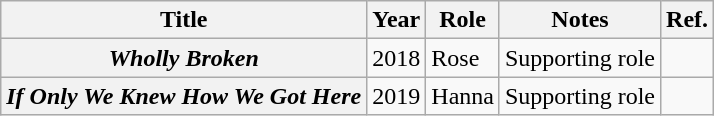<table class="wikitable sortable plainrowheaders">
<tr>
<th scope="col">Title</th>
<th scope="col">Year</th>
<th scope="col">Role</th>
<th scope="col" class="unsortable">Notes</th>
<th scope="col" class="unsortable">Ref.</th>
</tr>
<tr>
<th scope="row"><em>Wholly Broken</em></th>
<td>2018</td>
<td>Rose</td>
<td>Supporting role</td>
<td></td>
</tr>
<tr>
<th scope="row"><em>If Only We Knew How We Got Here</em></th>
<td>2019</td>
<td>Hanna</td>
<td>Supporting role</td>
<td></td>
</tr>
</table>
